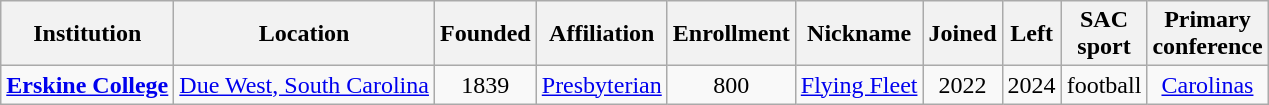<table class="wikitable sortable" style="text-align:center">
<tr>
<th>Institution</th>
<th>Location</th>
<th>Founded</th>
<th>Affiliation</th>
<th>Enrollment</th>
<th>Nickname</th>
<th>Joined</th>
<th>Left</th>
<th>SAC<br>sport</th>
<th>Primary<br>conference</th>
</tr>
<tr>
<td><strong><a href='#'>Erskine College</a></strong></td>
<td><a href='#'>Due West, South Carolina</a></td>
<td>1839</td>
<td><a href='#'>Presbyterian</a></td>
<td>800</td>
<td><a href='#'>Flying Fleet</a></td>
<td>2022</td>
<td>2024</td>
<td>football</td>
<td><a href='#'>Carolinas</a></td>
</tr>
</table>
